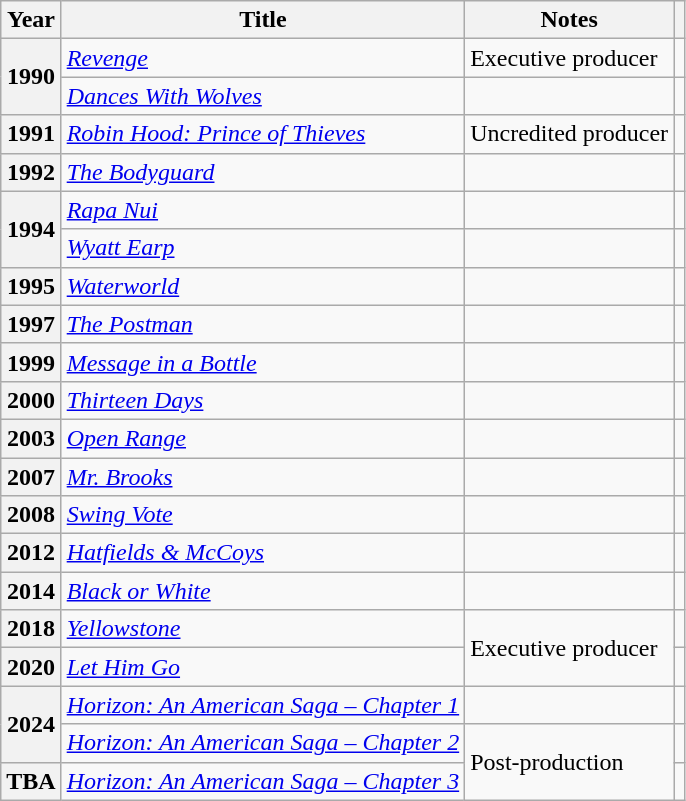<table class="wikitable plainrowheaders sortable" style="margin-right: 0;">
<tr>
<th scope="col">Year</th>
<th scope="col">Title</th>
<th scope="col" class="unsortable">Notes</th>
<th scope="col" class="unsortable"></th>
</tr>
<tr>
<th rowspan="2" scope="row">1990</th>
<td><em><a href='#'>Revenge</a></em></td>
<td>Executive producer</td>
<td style="text-align: center;"></td>
</tr>
<tr>
<td><em><a href='#'>Dances With Wolves</a></em></td>
<td></td>
<td style="text-align: center;"></td>
</tr>
<tr>
<th scope="row">1991</th>
<td><em><a href='#'>Robin Hood: Prince of Thieves</a></em></td>
<td>Uncredited producer</td>
<td style="text-align: center;"></td>
</tr>
<tr>
<th scope="row">1992</th>
<td><em><a href='#'>The Bodyguard</a></em></td>
<td></td>
<td style="text-align: center;"></td>
</tr>
<tr>
<th rowspan="2" scope="row">1994</th>
<td><em><a href='#'>Rapa Nui</a></em></td>
<td></td>
<td style="text-align: center;"></td>
</tr>
<tr>
<td><em><a href='#'>Wyatt Earp</a></em></td>
<td></td>
<td style="text-align: center;"></td>
</tr>
<tr>
<th scope="row">1995</th>
<td><em><a href='#'>Waterworld</a></em></td>
<td></td>
<td style="text-align: center;"></td>
</tr>
<tr>
<th scope="row">1997</th>
<td><em><a href='#'>The Postman</a></em></td>
<td></td>
<td style="text-align: center;"></td>
</tr>
<tr>
<th scope="row">1999</th>
<td><em><a href='#'>Message in a Bottle</a></em></td>
<td></td>
<td style="text-align: center;"></td>
</tr>
<tr>
<th scope="row">2000</th>
<td><em><a href='#'>Thirteen Days</a></em></td>
<td></td>
<td style="text-align: center;"></td>
</tr>
<tr>
<th scope="row">2003</th>
<td><em><a href='#'>Open Range</a></em></td>
<td></td>
<td style="text-align: center;"></td>
</tr>
<tr>
<th scope="row">2007</th>
<td><em><a href='#'>Mr. Brooks</a></em></td>
<td></td>
<td style="text-align: center;"></td>
</tr>
<tr>
<th scope="row">2008</th>
<td><em><a href='#'>Swing Vote</a></em></td>
<td></td>
<td style="text-align: center;"></td>
</tr>
<tr>
<th scope="row">2012</th>
<td><em><a href='#'>Hatfields & McCoys</a></em></td>
<td></td>
<td style="text-align: center;"></td>
</tr>
<tr>
<th scope="row">2014</th>
<td><em><a href='#'>Black or White</a></em></td>
<td></td>
<td style="text-align: center;"></td>
</tr>
<tr>
<th scope="row">2018</th>
<td><em><a href='#'>Yellowstone</a></em></td>
<td rowspan="2">Executive producer</td>
<td style="text-align: center;"></td>
</tr>
<tr>
<th scope="row">2020</th>
<td><em><a href='#'>Let Him Go</a></em></td>
<td style="text-align: center;"></td>
</tr>
<tr>
<th rowspan="2" scope="row">2024</th>
<td><em><a href='#'>Horizon: An American Saga – Chapter 1</a></em></td>
<td></td>
<td style="text-align: center;"></td>
</tr>
<tr>
<td><em><a href='#'>Horizon: An American Saga – Chapter 2</a></em></td>
<td rowspan="2">Post-production</td>
<td style="text-align: center;"></td>
</tr>
<tr>
<th scope="row">TBA</th>
<td><em><a href='#'>Horizon: An American Saga – Chapter 3</a></em></td>
<td style="text-align: center;"></td>
</tr>
</table>
